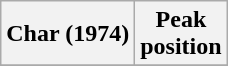<table class="wikitable sortable plainrowheaders" style="text-align:center">
<tr>
<th scope="col">Char (1974)</th>
<th scope="col">Peak<br>position</th>
</tr>
<tr>
</tr>
</table>
